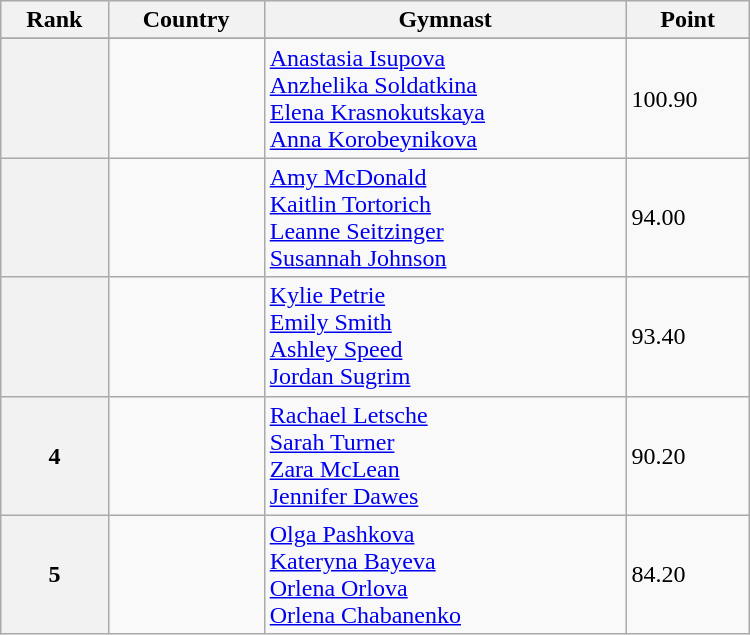<table class="wikitable" width=500>
<tr bgcolor="#efefef">
<th>Rank</th>
<th>Country</th>
<th>Gymnast</th>
<th>Point</th>
</tr>
<tr>
</tr>
<tr>
<th></th>
<td></td>
<td><a href='#'>Anastasia Isupova</a> <br> <a href='#'>Anzhelika Soldatkina</a> <br> <a href='#'>Elena Krasnokutskaya</a> <br> <a href='#'>Anna Korobeynikova</a></td>
<td>100.90</td>
</tr>
<tr>
<th></th>
<td></td>
<td><a href='#'>Amy McDonald</a> <br> <a href='#'>Kaitlin Tortorich</a> <br> <a href='#'>Leanne Seitzinger</a> <br> <a href='#'>Susannah Johnson</a></td>
<td>94.00</td>
</tr>
<tr>
<th></th>
<td></td>
<td><a href='#'>Kylie Petrie</a> <br> <a href='#'>Emily Smith</a> <br> <a href='#'>Ashley Speed</a> <br> <a href='#'>Jordan Sugrim</a></td>
<td>93.40</td>
</tr>
<tr>
<th>4</th>
<td></td>
<td><a href='#'>Rachael Letsche</a> <br> <a href='#'>Sarah Turner</a> <br> <a href='#'>Zara McLean</a> <br> <a href='#'>Jennifer Dawes</a></td>
<td>90.20</td>
</tr>
<tr>
<th>5</th>
<td></td>
<td><a href='#'>Olga Pashkova</a> <br> <a href='#'>Kateryna Bayeva</a> <br> <a href='#'>Orlena Orlova</a> <br> <a href='#'>Orlena Chabanenko</a></td>
<td>84.20</td>
</tr>
</table>
